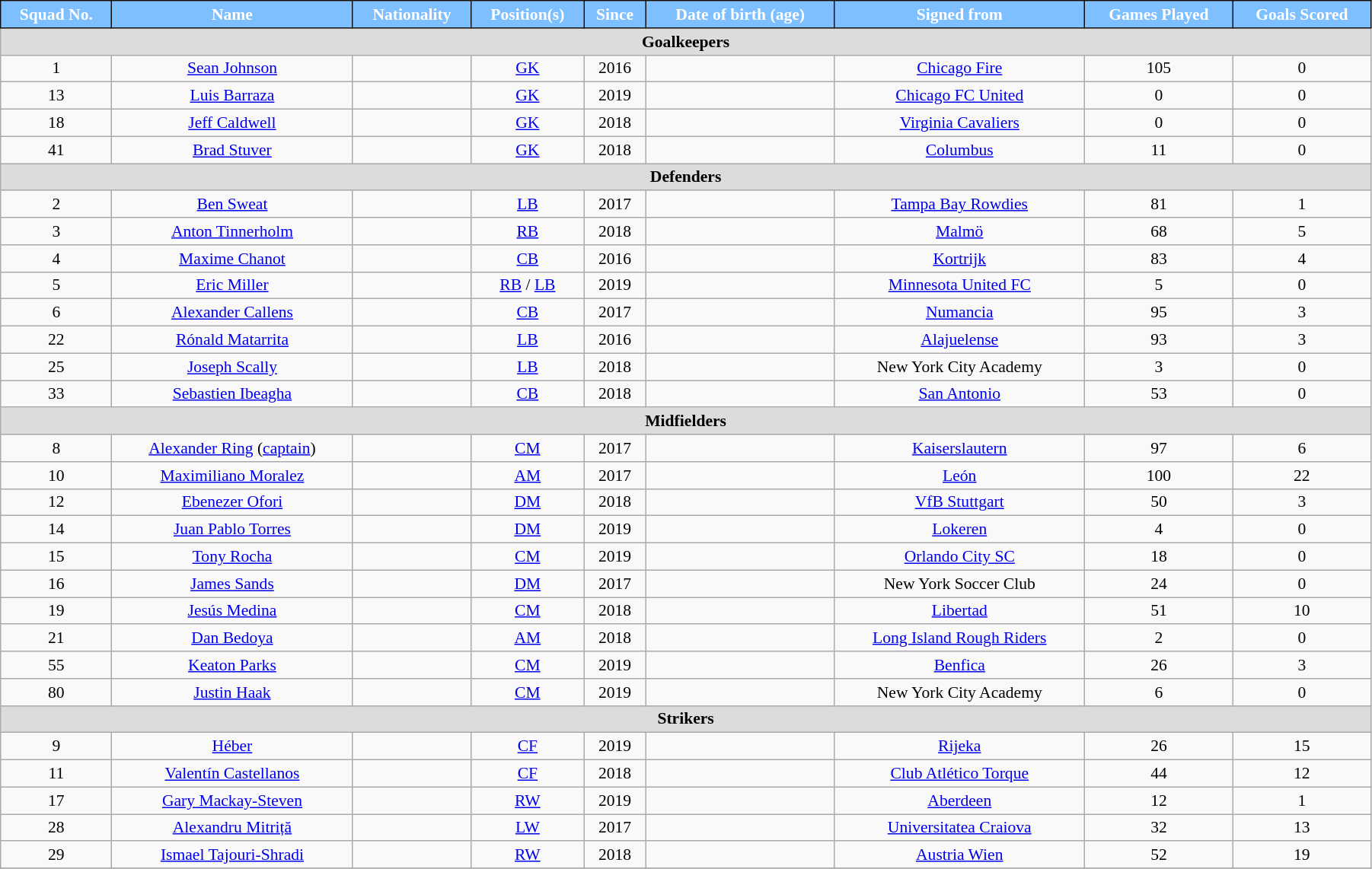<table class="wikitable" style="text-align:center; font-size:90%; width:95%;">
<tr>
<th style="background:#7EBFFF; color:#fff;  border:1px solid #0e0e0e; text-align:center;">Squad No.</th>
<th style="background:#7EBFFF; color:#fff;  border:1px solid #0e0e0e; text-align:center;">Name</th>
<th style="background:#7EBFFF; color:#fff;  border:1px solid #0e0e0e; text-align:center;">Nationality</th>
<th style="background:#7EBFFF; color:#fff;  border:1px solid #0e0e0e; text-align:center;">Position(s)</th>
<th style="background:#7EBFFF; color:#fff;  border:1px solid #0e0e0e; text-align:center;">Since</th>
<th style="background:#7EBFFF; color:#fff;  border:1px solid #0e0e0e; text-align:center;">Date of birth (age)</th>
<th style="background:#7EBFFF; color:#fff;  border:1px solid #0e0e0e; text-align:center;">Signed from</th>
<th style="background:#7EBFFF; color:#fff;  border:1px solid #0e0e0e; text-align:center;">Games Played</th>
<th style="background:#7EBFFF; color:#fff;  border:1px solid #0e0e0e; text-align:center;">Goals Scored</th>
</tr>
<tr>
<th colspan="9" style="background:#dcdcdc; text-align:center;">Goalkeepers</th>
</tr>
<tr>
<td>1</td>
<td><a href='#'>Sean Johnson</a></td>
<td></td>
<td><a href='#'>GK</a></td>
<td>2016</td>
<td></td>
<td> <a href='#'>Chicago Fire</a></td>
<td>105</td>
<td>0</td>
</tr>
<tr>
<td>13</td>
<td><a href='#'>Luis Barraza</a></td>
<td></td>
<td><a href='#'>GK</a></td>
<td>2019</td>
<td></td>
<td> <a href='#'>Chicago FC United</a></td>
<td>0</td>
<td>0</td>
</tr>
<tr>
<td>18</td>
<td><a href='#'>Jeff Caldwell</a></td>
<td></td>
<td><a href='#'>GK</a></td>
<td>2018</td>
<td></td>
<td> <a href='#'>Virginia Cavaliers</a></td>
<td>0</td>
<td>0</td>
</tr>
<tr>
<td>41</td>
<td><a href='#'>Brad Stuver</a></td>
<td></td>
<td><a href='#'>GK</a></td>
<td>2018</td>
<td></td>
<td> <a href='#'>Columbus</a></td>
<td>11</td>
<td>0</td>
</tr>
<tr>
<th colspan="9" style="background:#dcdcdc; text-align:center;">Defenders</th>
</tr>
<tr>
<td>2</td>
<td><a href='#'>Ben Sweat</a></td>
<td></td>
<td><a href='#'>LB</a></td>
<td>2017</td>
<td></td>
<td> <a href='#'>Tampa Bay Rowdies</a></td>
<td>81</td>
<td>1</td>
</tr>
<tr>
<td>3</td>
<td><a href='#'>Anton Tinnerholm</a></td>
<td></td>
<td><a href='#'>RB</a></td>
<td>2018</td>
<td></td>
<td> <a href='#'>Malmö</a></td>
<td>68</td>
<td>5</td>
</tr>
<tr>
<td>4</td>
<td><a href='#'>Maxime Chanot</a></td>
<td></td>
<td><a href='#'>CB</a></td>
<td>2016</td>
<td></td>
<td> <a href='#'>Kortrijk</a></td>
<td>83</td>
<td>4</td>
</tr>
<tr>
<td>5</td>
<td><a href='#'>Eric Miller</a></td>
<td></td>
<td><a href='#'>RB</a> / <a href='#'>LB</a></td>
<td>2019</td>
<td></td>
<td> <a href='#'>Minnesota United FC</a></td>
<td>5</td>
<td>0</td>
</tr>
<tr>
<td>6</td>
<td><a href='#'>Alexander Callens</a></td>
<td></td>
<td><a href='#'>CB</a></td>
<td>2017</td>
<td></td>
<td> <a href='#'>Numancia</a></td>
<td>95</td>
<td>3</td>
</tr>
<tr>
<td>22</td>
<td><a href='#'>Rónald Matarrita</a></td>
<td></td>
<td><a href='#'>LB</a></td>
<td>2016</td>
<td></td>
<td> <a href='#'>Alajuelense</a></td>
<td>93</td>
<td>3</td>
</tr>
<tr>
<td>25</td>
<td><a href='#'>Joseph Scally</a></td>
<td></td>
<td><a href='#'>LB</a></td>
<td>2018</td>
<td></td>
<td> New York City Academy</td>
<td>3</td>
<td>0</td>
</tr>
<tr>
<td>33</td>
<td><a href='#'>Sebastien Ibeagha</a></td>
<td></td>
<td><a href='#'>CB</a></td>
<td>2018</td>
<td></td>
<td> <a href='#'>San Antonio</a></td>
<td>53</td>
<td>0</td>
</tr>
<tr>
<th colspan="10" style="background:#dcdcdc; text-align:center;">Midfielders</th>
</tr>
<tr>
<td>8</td>
<td><a href='#'>Alexander Ring</a> (<a href='#'>captain</a>)</td>
<td></td>
<td><a href='#'>CM</a></td>
<td>2017</td>
<td></td>
<td> <a href='#'>Kaiserslautern</a></td>
<td>97</td>
<td>6</td>
</tr>
<tr>
<td>10</td>
<td><a href='#'>Maximiliano Moralez</a></td>
<td></td>
<td><a href='#'>AM</a></td>
<td>2017</td>
<td></td>
<td> <a href='#'>León</a></td>
<td>100</td>
<td>22</td>
</tr>
<tr>
<td>12</td>
<td><a href='#'>Ebenezer Ofori</a></td>
<td></td>
<td><a href='#'>DM</a></td>
<td>2018</td>
<td></td>
<td> <a href='#'>VfB Stuttgart</a></td>
<td>50</td>
<td>3</td>
</tr>
<tr>
<td>14</td>
<td><a href='#'>Juan Pablo Torres</a></td>
<td></td>
<td><a href='#'>DM</a></td>
<td>2019</td>
<td></td>
<td> <a href='#'>Lokeren</a></td>
<td>4</td>
<td>0</td>
</tr>
<tr>
<td>15</td>
<td><a href='#'>Tony Rocha</a></td>
<td></td>
<td><a href='#'>CM</a></td>
<td>2019</td>
<td></td>
<td> <a href='#'>Orlando City SC</a></td>
<td>18</td>
<td>0</td>
</tr>
<tr>
<td>16</td>
<td><a href='#'>James Sands</a></td>
<td></td>
<td><a href='#'>DM</a></td>
<td>2017</td>
<td></td>
<td> New York Soccer Club</td>
<td>24</td>
<td>0</td>
</tr>
<tr>
<td>19</td>
<td><a href='#'>Jesús Medina</a></td>
<td></td>
<td><a href='#'>CM</a></td>
<td>2018</td>
<td></td>
<td> <a href='#'>Libertad</a></td>
<td>51</td>
<td>10</td>
</tr>
<tr>
<td>21</td>
<td><a href='#'>Dan Bedoya</a></td>
<td></td>
<td><a href='#'>AM</a></td>
<td>2018</td>
<td></td>
<td> <a href='#'>Long Island Rough Riders</a></td>
<td>2</td>
<td>0</td>
</tr>
<tr>
<td>55</td>
<td><a href='#'>Keaton Parks</a></td>
<td></td>
<td><a href='#'>CM</a></td>
<td>2019</td>
<td></td>
<td> <a href='#'>Benfica</a></td>
<td>26</td>
<td>3</td>
</tr>
<tr>
<td>80</td>
<td><a href='#'>Justin Haak</a></td>
<td></td>
<td><a href='#'>CM</a></td>
<td>2019</td>
<td></td>
<td> New York City Academy</td>
<td>6</td>
<td>0</td>
</tr>
<tr>
<th colspan="10" style="background:#dcdcdc; text-align:center;">Strikers</th>
</tr>
<tr>
<td>9</td>
<td><a href='#'>Héber</a></td>
<td></td>
<td><a href='#'>CF</a></td>
<td>2019</td>
<td></td>
<td> <a href='#'>Rijeka</a></td>
<td>26</td>
<td>15</td>
</tr>
<tr>
<td>11</td>
<td><a href='#'>Valentín Castellanos</a></td>
<td></td>
<td><a href='#'>CF</a></td>
<td>2018</td>
<td></td>
<td> <a href='#'>Club Atlético Torque</a></td>
<td>44</td>
<td>12</td>
</tr>
<tr>
<td>17</td>
<td><a href='#'>Gary Mackay-Steven</a></td>
<td></td>
<td><a href='#'>RW</a></td>
<td>2019</td>
<td></td>
<td> <a href='#'>Aberdeen</a></td>
<td>12</td>
<td>1</td>
</tr>
<tr>
<td>28</td>
<td><a href='#'>Alexandru Mitriță</a></td>
<td></td>
<td><a href='#'>LW</a></td>
<td>2017</td>
<td></td>
<td> <a href='#'>Universitatea Craiova</a></td>
<td>32</td>
<td>13</td>
</tr>
<tr>
<td>29</td>
<td><a href='#'>Ismael Tajouri-Shradi</a></td>
<td></td>
<td><a href='#'>RW</a></td>
<td>2018</td>
<td></td>
<td> <a href='#'>Austria Wien</a></td>
<td>52</td>
<td>19</td>
</tr>
<tr>
</tr>
</table>
